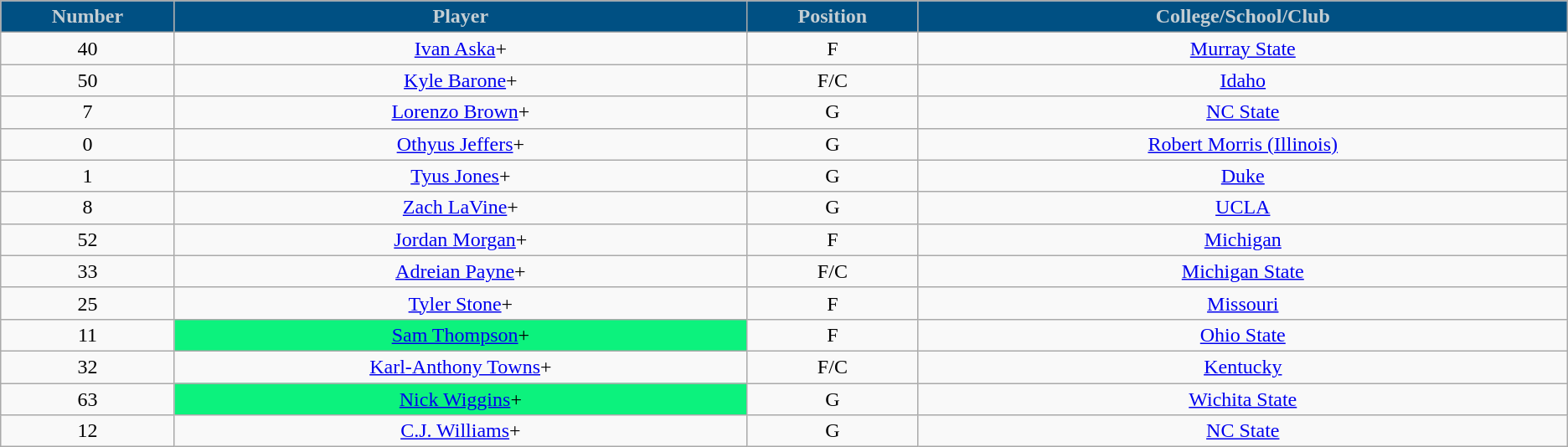<table class="wikitable sortable sortable">
<tr>
<th style="background:#005083; color:#C4CED3" width="1%">Number</th>
<th style="background:#005083; color:#C4CED3" width="5%">Player</th>
<th style="background:#005083; color:#C4CED3" width="1%">Position</th>
<th style="background:#005083; color:#C4CED3" width="5%">College/School/Club</th>
</tr>
<tr style="text-align: center">
<td>40</td>
<td><a href='#'>Ivan Aska</a>+</td>
<td>F</td>
<td><a href='#'>Murray State</a></td>
</tr>
<tr style="text-align: center">
<td>50</td>
<td><a href='#'>Kyle Barone</a>+</td>
<td>F/C</td>
<td><a href='#'>Idaho</a></td>
</tr>
<tr style="text-align: center">
<td>7</td>
<td><a href='#'>Lorenzo Brown</a>+</td>
<td>G</td>
<td><a href='#'>NC State</a></td>
</tr>
<tr style="text-align: center">
<td>0</td>
<td><a href='#'>Othyus Jeffers</a>+</td>
<td>G</td>
<td><a href='#'>Robert Morris (Illinois)</a></td>
</tr>
<tr style="text-align: center">
<td>1</td>
<td><a href='#'>Tyus Jones</a>+</td>
<td>G</td>
<td><a href='#'>Duke</a></td>
</tr>
<tr style="text-align: center">
<td>8</td>
<td><a href='#'>Zach LaVine</a>+</td>
<td>G</td>
<td><a href='#'>UCLA</a></td>
</tr>
<tr style="text-align: center">
<td>52</td>
<td><a href='#'>Jordan Morgan</a>+</td>
<td>F</td>
<td><a href='#'>Michigan</a></td>
</tr>
<tr style="text-align: center">
<td>33</td>
<td><a href='#'>Adreian Payne</a>+</td>
<td>F/C</td>
<td><a href='#'>Michigan State</a></td>
</tr>
<tr style="text-align: center">
<td>25</td>
<td><a href='#'>Tyler Stone</a>+</td>
<td>F</td>
<td><a href='#'>Missouri</a></td>
</tr>
<tr style="text-align: center">
<td>11</td>
<td bgcolor="#0CF27D"><a href='#'>Sam Thompson</a>+</td>
<td>F</td>
<td><a href='#'>Ohio State</a></td>
</tr>
<tr style="text-align: center">
<td>32</td>
<td><a href='#'>Karl-Anthony Towns</a>+</td>
<td>F/C</td>
<td><a href='#'>Kentucky</a></td>
</tr>
<tr style="text-align: center">
<td>63</td>
<td bgcolor="#0CF27D"><a href='#'>Nick Wiggins</a>+</td>
<td>G</td>
<td><a href='#'>Wichita State</a></td>
</tr>
<tr style="text-align: center">
<td>12</td>
<td><a href='#'>C.J. Williams</a>+</td>
<td>G</td>
<td><a href='#'>NC State</a></td>
</tr>
</table>
